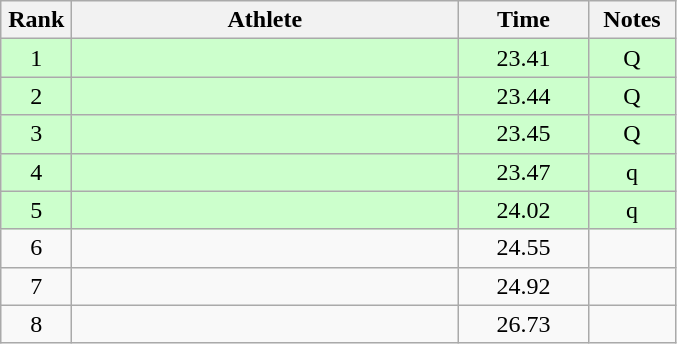<table class="wikitable" style="text-align:center">
<tr>
<th width=40>Rank</th>
<th width=250>Athlete</th>
<th width=80>Time</th>
<th width=50>Notes</th>
</tr>
<tr bgcolor=ccffcc>
<td>1</td>
<td align=left></td>
<td>23.41</td>
<td>Q</td>
</tr>
<tr bgcolor=ccffcc>
<td>2</td>
<td align=left></td>
<td>23.44</td>
<td>Q</td>
</tr>
<tr bgcolor=ccffcc>
<td>3</td>
<td align=left></td>
<td>23.45</td>
<td>Q</td>
</tr>
<tr bgcolor=ccffcc>
<td>4</td>
<td align=left></td>
<td>23.47</td>
<td>q</td>
</tr>
<tr bgcolor=ccffcc>
<td>5</td>
<td align=left></td>
<td>24.02</td>
<td>q</td>
</tr>
<tr>
<td>6</td>
<td align=left></td>
<td>24.55</td>
<td></td>
</tr>
<tr>
<td>7</td>
<td align=left></td>
<td>24.92</td>
<td></td>
</tr>
<tr>
<td>8</td>
<td align=left></td>
<td>26.73</td>
<td></td>
</tr>
</table>
